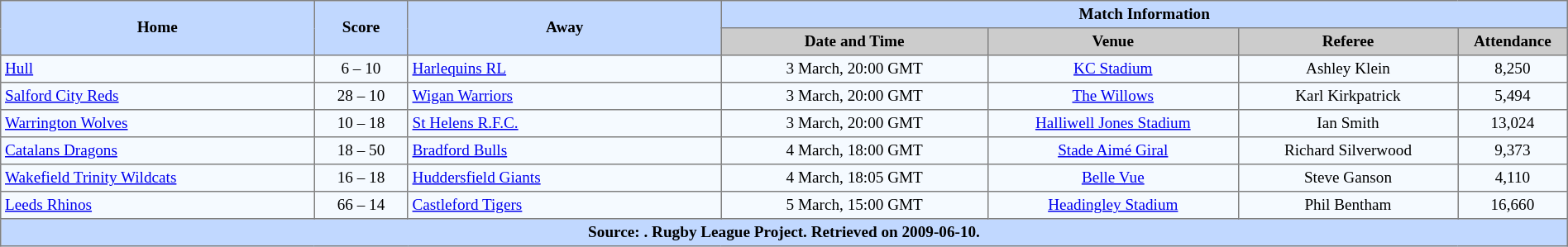<table border="1" cellpadding="3" cellspacing="0" style="border-collapse:collapse; font-size:80%; text-align:center; width:100%;">
<tr style="background:#c1d8ff;">
<th rowspan="2" style="width:20%;">Home</th>
<th rowspan="2" style="width:6%;">Score</th>
<th rowspan="2" style="width:20%;">Away</th>
<th colspan=6>Match Information</th>
</tr>
<tr style="background:#ccc;">
<th width=17%>Date and Time</th>
<th width=16%>Venue</th>
<th width=14%>Referee</th>
<th width=7%>Attendance</th>
</tr>
<tr style="background:#f5faff;">
<td align=left> <a href='#'>Hull</a></td>
<td>6 – 10</td>
<td align=left> <a href='#'>Harlequins RL</a></td>
<td>3 March, 20:00 GMT</td>
<td><a href='#'>KC Stadium</a></td>
<td>Ashley Klein</td>
<td>8,250</td>
</tr>
<tr style="background:#f5faff;">
<td align=left> <a href='#'>Salford City Reds</a></td>
<td>28 – 10</td>
<td align=left> <a href='#'>Wigan Warriors</a></td>
<td>3 March, 20:00 GMT</td>
<td><a href='#'>The Willows</a></td>
<td>Karl Kirkpatrick</td>
<td>5,494</td>
</tr>
<tr style="background:#f5faff;">
<td align=left> <a href='#'>Warrington Wolves</a></td>
<td>10 – 18</td>
<td align=left> <a href='#'>St Helens R.F.C.</a></td>
<td>3 March, 20:00 GMT</td>
<td><a href='#'>Halliwell Jones Stadium</a></td>
<td>Ian Smith</td>
<td>13,024</td>
</tr>
<tr style="background:#f5faff;">
<td align=left> <a href='#'>Catalans Dragons</a></td>
<td>18 – 50</td>
<td align=left> <a href='#'>Bradford Bulls</a></td>
<td>4 March, 18:00 GMT</td>
<td><a href='#'>Stade Aimé Giral</a></td>
<td>Richard Silverwood</td>
<td>9,373</td>
</tr>
<tr style="background:#f5faff;">
<td align=left> <a href='#'>Wakefield Trinity Wildcats</a></td>
<td>16 – 18</td>
<td align=left> <a href='#'>Huddersfield Giants</a></td>
<td>4 March, 18:05 GMT</td>
<td><a href='#'>Belle Vue</a></td>
<td>Steve Ganson</td>
<td>4,110</td>
</tr>
<tr style="background:#f5faff;">
<td align=left> <a href='#'>Leeds Rhinos</a></td>
<td>66 – 14</td>
<td align=left> <a href='#'>Castleford Tigers</a></td>
<td>5 March, 15:00 GMT</td>
<td><a href='#'>Headingley Stadium</a></td>
<td>Phil Bentham</td>
<td>16,660</td>
</tr>
<tr style="background:#c1d8ff;">
<th colspan=10>Source: . Rugby League Project. Retrieved on 2009-06-10.</th>
</tr>
</table>
